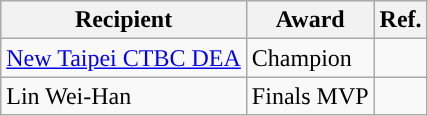<table class="wikitable">
<tr>
<th>Recipient</th>
<th>Award</th>
<th>Ref.</th>
</tr>
<tr>
<td><a href='#'>New Taipei CTBC DEA</a></td>
<td>Champion</td>
<td></td>
</tr>
<tr>
<td>Lin Wei-Han</td>
<td>Finals MVP</td>
<td></td>
</tr>
</table>
